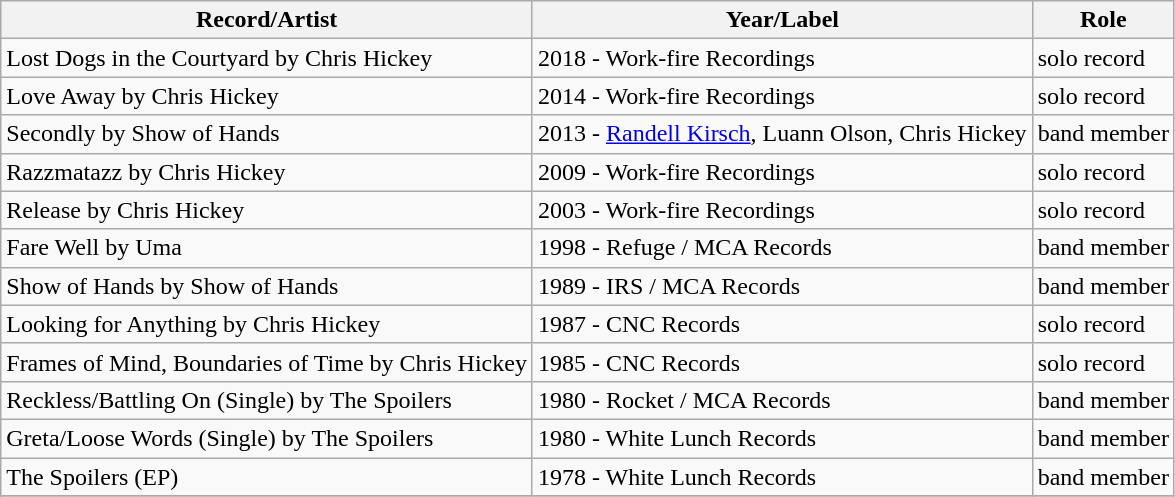<table class="wikitable">
<tr>
<th>Record/Artist</th>
<th>Year/Label</th>
<th>Role</th>
</tr>
<tr>
<td>Lost Dogs in the Courtyard by Chris Hickey</td>
<td>2018 - Work-fire Recordings</td>
<td>solo record</td>
</tr>
<tr>
<td>Love Away by Chris Hickey</td>
<td>2014 - Work-fire Recordings</td>
<td>solo record</td>
</tr>
<tr>
<td>Secondly by Show of Hands</td>
<td>2013 - <a href='#'>Randell Kirsch</a>, Luann Olson, Chris Hickey</td>
<td>band member</td>
</tr>
<tr>
<td>Razzmatazz by Chris Hickey</td>
<td>2009 - Work-fire Recordings</td>
<td>solo record</td>
</tr>
<tr>
<td>Release by Chris Hickey</td>
<td>2003 - Work-fire Recordings</td>
<td>solo record</td>
</tr>
<tr>
<td>Fare Well by Uma</td>
<td>1998 - Refuge / MCA Records</td>
<td>band member</td>
</tr>
<tr>
<td>Show of Hands by Show of Hands</td>
<td>1989 - IRS / MCA Records</td>
<td>band member</td>
</tr>
<tr>
<td>Looking for Anything by Chris Hickey</td>
<td>1987 - CNC Records</td>
<td>solo record</td>
</tr>
<tr>
<td>Frames of Mind, Boundaries of Time by Chris Hickey</td>
<td>1985 - CNC Records</td>
<td>solo record</td>
</tr>
<tr>
<td>Reckless/Battling On (Single) by The Spoilers</td>
<td>1980 - Rocket / MCA Records</td>
<td>band member</td>
</tr>
<tr>
<td>Greta/Loose Words (Single) by The Spoilers</td>
<td>1980 - White Lunch Records</td>
<td>band member</td>
</tr>
<tr>
<td>The Spoilers (EP)</td>
<td>1978 - White Lunch Records</td>
<td>band member</td>
</tr>
<tr>
</tr>
</table>
